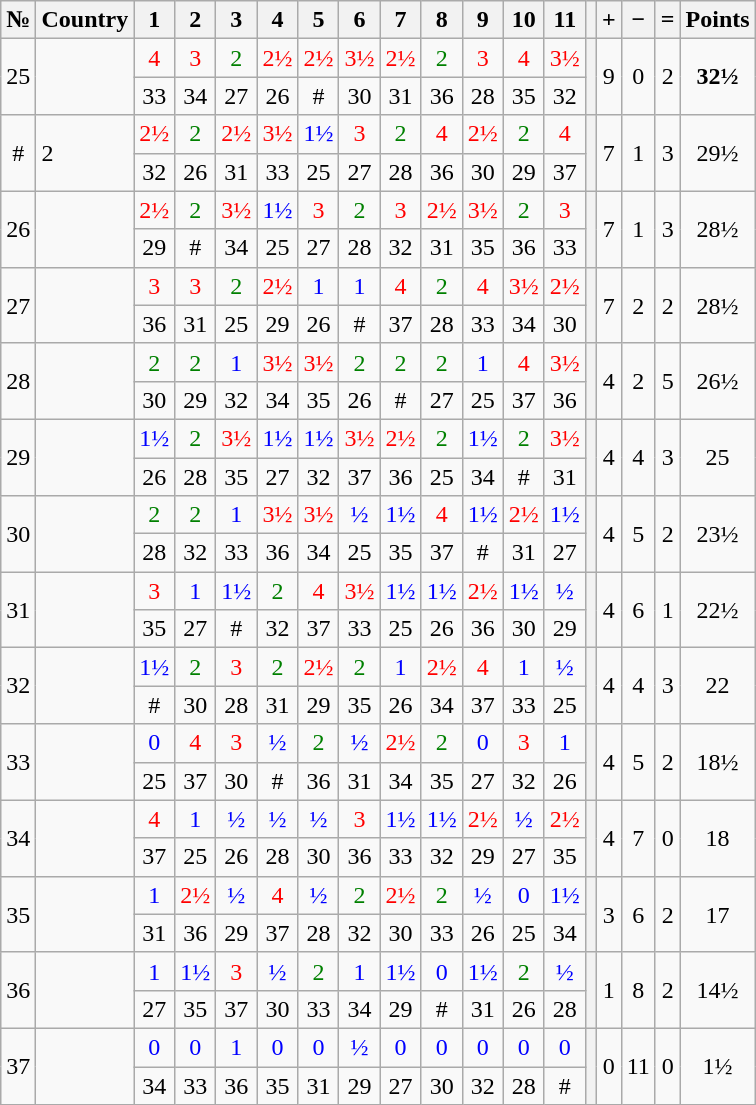<table class="wikitable" style="text-align:center">
<tr>
<th>№</th>
<th>Country</th>
<th>1</th>
<th>2</th>
<th>3</th>
<th>4</th>
<th>5</th>
<th>6</th>
<th>7</th>
<th>8</th>
<th>9</th>
<th>10</th>
<th>11</th>
<th></th>
<th>+</th>
<th>−</th>
<th>=</th>
<th>Points</th>
</tr>
<tr>
<td rowspan="2">25</td>
<td align=left rowspan="2"></td>
<td style="color: red;">4</td>
<td style="color: red;">3</td>
<td style="color: green">2</td>
<td style="color: red;">2½</td>
<td style="color: red;">2½</td>
<td style="color: red;">3½</td>
<td style="color: red;">2½</td>
<td style="color: green">2</td>
<td style="color: red;">3</td>
<td style="color: red;">4</td>
<td style="color: red;">3½</td>
<th rowspan="2"></th>
<td rowspan="2">9</td>
<td rowspan="2">0</td>
<td rowspan="2">2</td>
<td rowspan="2"><strong>32½</strong></td>
</tr>
<tr>
<td>33</td>
<td>34</td>
<td>27</td>
<td>26</td>
<td>#</td>
<td>30</td>
<td>31</td>
<td>36</td>
<td>28</td>
<td>35</td>
<td>32</td>
</tr>
<tr>
<td rowspan="2">#</td>
<td align=left rowspan="2"> 2</td>
<td style="color: red;">2½</td>
<td style="color: green">2</td>
<td style="color: red;">2½</td>
<td style="color: red;">3½</td>
<td style="color: blue;">1½</td>
<td style="color: red;">3</td>
<td style="color: green">2</td>
<td style="color: red;">4</td>
<td style="color: red;">2½</td>
<td style="color: green">2</td>
<td style="color: red;">4</td>
<th rowspan="2"></th>
<td rowspan="2">7</td>
<td rowspan="2">1</td>
<td rowspan="2">3</td>
<td rowspan="2">29½</td>
</tr>
<tr>
<td>32</td>
<td>26</td>
<td>31</td>
<td>33</td>
<td>25</td>
<td>27</td>
<td>28</td>
<td>36</td>
<td>30</td>
<td>29</td>
<td>37</td>
</tr>
<tr>
<td rowspan="2">26</td>
<td align=left rowspan="2"></td>
<td style="color: red;">2½</td>
<td style="color: green">2</td>
<td style="color: red;">3½</td>
<td style="color: blue;">1½</td>
<td style="color: red;">3</td>
<td style="color: green">2</td>
<td style="color: red;">3</td>
<td style="color: red;">2½</td>
<td style="color: red;">3½</td>
<td style="color: green">2</td>
<td style="color: red;">3</td>
<th rowspan="2"></th>
<td rowspan="2">7</td>
<td rowspan="2">1</td>
<td rowspan="2">3</td>
<td rowspan="2">28½</td>
</tr>
<tr>
<td>29</td>
<td>#</td>
<td>34</td>
<td>25</td>
<td>27</td>
<td>28</td>
<td>32</td>
<td>31</td>
<td>35</td>
<td>36</td>
<td>33</td>
</tr>
<tr>
<td rowspan="2">27</td>
<td align=left rowspan="2"></td>
<td style="color: red;">3</td>
<td style="color: red;">3</td>
<td style="color: green">2</td>
<td style="color: red;">2½</td>
<td style="color: blue;">1</td>
<td style="color: blue;">1</td>
<td style="color: red;">4</td>
<td style="color: green">2</td>
<td style="color: red;">4</td>
<td style="color: red;">3½</td>
<td style="color: red;">2½</td>
<th rowspan="2"></th>
<td rowspan="2">7</td>
<td rowspan="2">2</td>
<td rowspan="2">2</td>
<td rowspan="2">28½</td>
</tr>
<tr>
<td>36</td>
<td>31</td>
<td>25</td>
<td>29</td>
<td>26</td>
<td>#</td>
<td>37</td>
<td>28</td>
<td>33</td>
<td>34</td>
<td>30</td>
</tr>
<tr>
<td rowspan="2">28</td>
<td align=left rowspan="2"></td>
<td style="color: green">2</td>
<td style="color: green">2</td>
<td style="color: blue;">1</td>
<td style="color: red;">3½</td>
<td style="color: red;">3½</td>
<td style="color: green">2</td>
<td style="color: green">2</td>
<td style="color: green">2</td>
<td style="color: blue;">1</td>
<td style="color: red;">4</td>
<td style="color: red;">3½</td>
<th rowspan="2"></th>
<td rowspan="2">4</td>
<td rowspan="2">2</td>
<td rowspan="2">5</td>
<td rowspan="2">26½</td>
</tr>
<tr>
<td>30</td>
<td>29</td>
<td>32</td>
<td>34</td>
<td>35</td>
<td>26</td>
<td>#</td>
<td>27</td>
<td>25</td>
<td>37</td>
<td>36</td>
</tr>
<tr>
<td rowspan="2">29</td>
<td align=left rowspan="2"></td>
<td style="color: blue;">1½</td>
<td style="color: green">2</td>
<td style="color: red;">3½</td>
<td style="color: blue;">1½</td>
<td style="color: blue;">1½</td>
<td style="color: red;">3½</td>
<td style="color: red;">2½</td>
<td style="color: green">2</td>
<td style="color: blue;">1½</td>
<td style="color: green">2</td>
<td style="color: red;">3½</td>
<th rowspan="2"></th>
<td rowspan="2">4</td>
<td rowspan="2">4</td>
<td rowspan="2">3</td>
<td rowspan="2">25</td>
</tr>
<tr>
<td>26</td>
<td>28</td>
<td>35</td>
<td>27</td>
<td>32</td>
<td>37</td>
<td>36</td>
<td>25</td>
<td>34</td>
<td>#</td>
<td>31</td>
</tr>
<tr>
<td rowspan="2">30</td>
<td align=left rowspan="2"></td>
<td style="color: green">2</td>
<td style="color: green">2</td>
<td style="color: blue;">1</td>
<td style="color: red;">3½</td>
<td style="color: red;">3½</td>
<td style="color: blue;">½</td>
<td style="color: blue;">1½</td>
<td style="color: red;">4</td>
<td style="color: blue;">1½</td>
<td style="color: red;">2½</td>
<td style="color: blue;">1½</td>
<th rowspan="2"></th>
<td rowspan="2">4</td>
<td rowspan="2">5</td>
<td rowspan="2">2</td>
<td rowspan="2">23½</td>
</tr>
<tr>
<td>28</td>
<td>32</td>
<td>33</td>
<td>36</td>
<td>34</td>
<td>25</td>
<td>35</td>
<td>37</td>
<td>#</td>
<td>31</td>
<td>27</td>
</tr>
<tr>
<td rowspan="2">31</td>
<td align=left rowspan="2"></td>
<td style="color: red;">3</td>
<td style="color: blue;">1</td>
<td style="color: blue;">1½</td>
<td style="color: green">2</td>
<td style="color: red;">4</td>
<td style="color: red;">3½</td>
<td style="color: blue;">1½</td>
<td style="color: blue;">1½</td>
<td style="color: red;">2½</td>
<td style="color: blue;">1½</td>
<td style="color: blue;">½</td>
<th rowspan="2"></th>
<td rowspan="2">4</td>
<td rowspan="2">6</td>
<td rowspan="2">1</td>
<td rowspan="2">22½</td>
</tr>
<tr>
<td>35</td>
<td>27</td>
<td>#</td>
<td>32</td>
<td>37</td>
<td>33</td>
<td>25</td>
<td>26</td>
<td>36</td>
<td>30</td>
<td>29</td>
</tr>
<tr>
<td rowspan="2">32</td>
<td align=left rowspan="2"></td>
<td style="color: blue;">1½</td>
<td style="color: green">2</td>
<td style="color: red;">3</td>
<td style="color: green">2</td>
<td style="color: red;">2½</td>
<td style="color: green">2</td>
<td style="color: blue;">1</td>
<td style="color: red;">2½</td>
<td style="color: red;">4</td>
<td style="color: blue;">1</td>
<td style="color: blue;">½</td>
<th rowspan="2"></th>
<td rowspan="2">4</td>
<td rowspan="2">4</td>
<td rowspan="2">3</td>
<td rowspan="2">22</td>
</tr>
<tr>
<td>#</td>
<td>30</td>
<td>28</td>
<td>31</td>
<td>29</td>
<td>35</td>
<td>26</td>
<td>34</td>
<td>37</td>
<td>33</td>
<td>25</td>
</tr>
<tr>
<td rowspan="2">33</td>
<td align=left rowspan="2"></td>
<td style="color: blue;">0</td>
<td style="color: red;">4</td>
<td style="color: red;">3</td>
<td style="color: blue;">½</td>
<td style="color: green">2</td>
<td style="color: blue;">½</td>
<td style="color: red;">2½</td>
<td style="color: green">2</td>
<td style="color: blue;">0</td>
<td style="color: red;">3</td>
<td style="color: blue;">1</td>
<th rowspan="2"></th>
<td rowspan="2">4</td>
<td rowspan="2">5</td>
<td rowspan="2">2</td>
<td rowspan="2">18½</td>
</tr>
<tr>
<td>25</td>
<td>37</td>
<td>30</td>
<td>#</td>
<td>36</td>
<td>31</td>
<td>34</td>
<td>35</td>
<td>27</td>
<td>32</td>
<td>26</td>
</tr>
<tr>
<td rowspan="2">34</td>
<td align=left rowspan="2"></td>
<td style="color: red;">4</td>
<td style="color: blue;">1</td>
<td style="color: blue;">½</td>
<td style="color: blue;">½</td>
<td style="color: blue;">½</td>
<td style="color: red;">3</td>
<td style="color: blue;">1½</td>
<td style="color: blue;">1½</td>
<td style="color: red;">2½</td>
<td style="color: blue;">½</td>
<td style="color: red;">2½</td>
<th rowspan="2"></th>
<td rowspan="2">4</td>
<td rowspan="2">7</td>
<td rowspan="2">0</td>
<td rowspan="2">18</td>
</tr>
<tr>
<td>37</td>
<td>25</td>
<td>26</td>
<td>28</td>
<td>30</td>
<td>36</td>
<td>33</td>
<td>32</td>
<td>29</td>
<td>27</td>
<td>35</td>
</tr>
<tr>
<td rowspan="2">35</td>
<td align=left rowspan="2"></td>
<td style="color: blue;">1</td>
<td style="color: red;">2½</td>
<td style="color: blue;">½</td>
<td style="color: red;">4</td>
<td style="color: blue;">½</td>
<td style="color: green">2</td>
<td style="color: red;">2½</td>
<td style="color: green">2</td>
<td style="color: blue;">½</td>
<td style="color: blue;">0</td>
<td style="color: blue;">1½</td>
<th rowspan="2"></th>
<td rowspan="2">3</td>
<td rowspan="2">6</td>
<td rowspan="2">2</td>
<td rowspan="2">17</td>
</tr>
<tr>
<td>31</td>
<td>36</td>
<td>29</td>
<td>37</td>
<td>28</td>
<td>32</td>
<td>30</td>
<td>33</td>
<td>26</td>
<td>25</td>
<td>34</td>
</tr>
<tr>
<td rowspan="2">36</td>
<td align=left rowspan="2"></td>
<td style="color: blue;">1</td>
<td style="color: blue;">1½</td>
<td style="color: red;">3</td>
<td style="color: blue;">½</td>
<td style="color: green">2</td>
<td style="color: blue;">1</td>
<td style="color: blue;">1½</td>
<td style="color: blue;">0</td>
<td style="color: blue;">1½</td>
<td style="color: green">2</td>
<td style="color: blue;">½</td>
<th rowspan="2"></th>
<td rowspan="2">1</td>
<td rowspan="2">8</td>
<td rowspan="2">2</td>
<td rowspan="2">14½</td>
</tr>
<tr>
<td>27</td>
<td>35</td>
<td>37</td>
<td>30</td>
<td>33</td>
<td>34</td>
<td>29</td>
<td>#</td>
<td>31</td>
<td>26</td>
<td>28</td>
</tr>
<tr>
<td rowspan="2">37</td>
<td align=left rowspan="2"></td>
<td style="color: blue;">0</td>
<td style="color: blue;">0</td>
<td style="color: blue;">1</td>
<td style="color: blue;">0</td>
<td style="color: blue;">0</td>
<td style="color: blue;">½</td>
<td style="color: blue;">0</td>
<td style="color: blue;">0</td>
<td style="color: blue;">0</td>
<td style="color: blue;">0</td>
<td style="color: blue;">0</td>
<th rowspan="2"></th>
<td rowspan="2">0</td>
<td rowspan="2">11</td>
<td rowspan="2">0</td>
<td rowspan="2">1½</td>
</tr>
<tr>
<td>34</td>
<td>33</td>
<td>36</td>
<td>35</td>
<td>31</td>
<td>29</td>
<td>27</td>
<td>30</td>
<td>32</td>
<td>28</td>
<td>#</td>
</tr>
</table>
